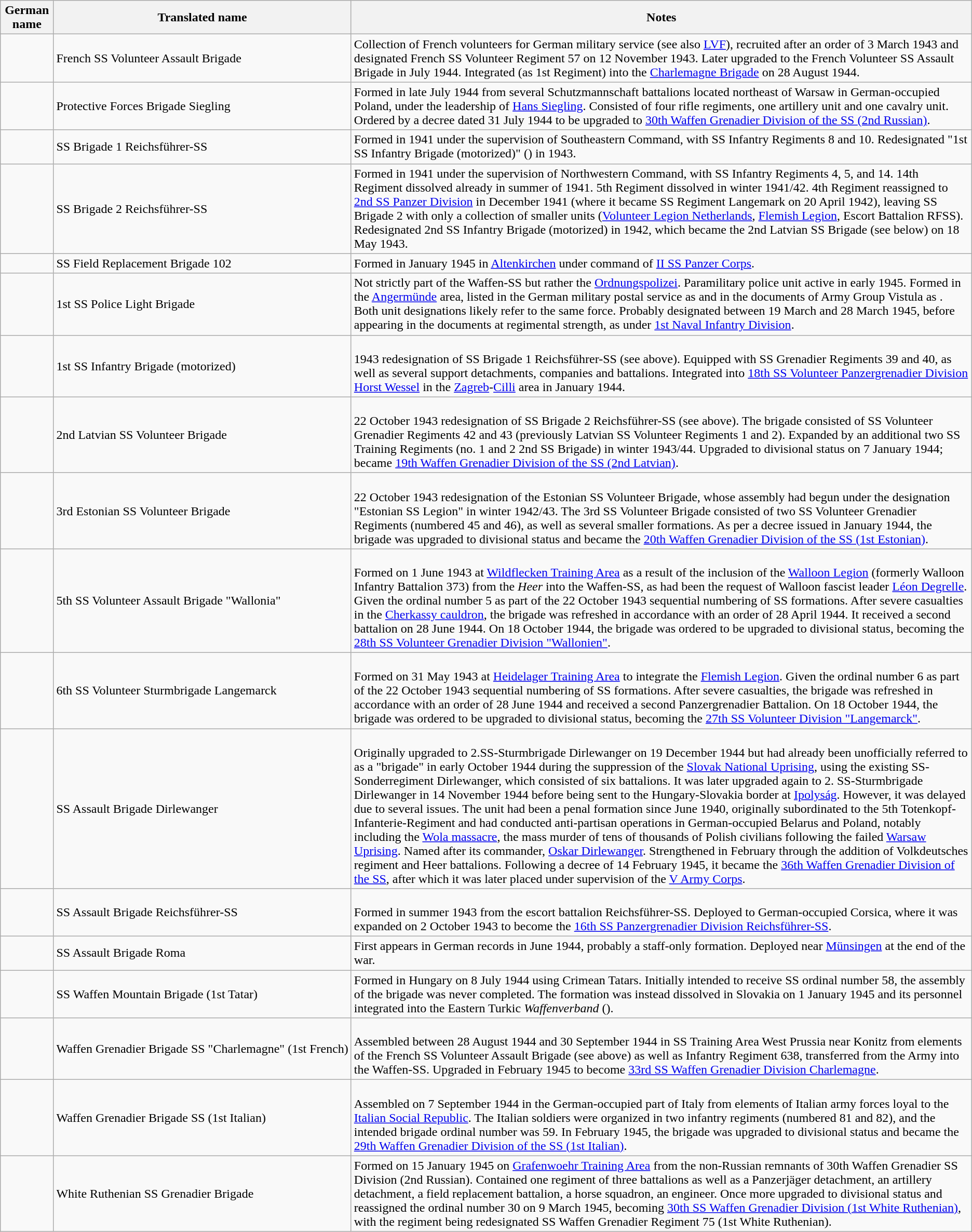<table class="wikitable">
<tr>
<th>German name</th>
<th>Translated name</th>
<th>Notes</th>
</tr>
<tr>
<td></td>
<td>French SS Volunteer Assault Brigade</td>
<td>Collection of French volunteers for German military service (see also <a href='#'>LVF</a>), recruited after an order of 3 March 1943 and designated French SS Volunteer Regiment 57 on 12 November 1943. Later upgraded to the French Volunteer SS Assault Brigade in July 1944. Integrated (as 1st Regiment) into the <a href='#'>Charlemagne Brigade</a> on 28 August 1944.</td>
</tr>
<tr>
<td></td>
<td>Protective Forces Brigade Siegling</td>
<td>Formed in late July 1944 from several Schutzmannschaft battalions located northeast of Warsaw in German-occupied Poland, under the leadership of <a href='#'>Hans Siegling</a>. Consisted of four rifle regiments, one artillery unit and one cavalry unit. Ordered by a decree dated 31 July 1944 to be upgraded to <a href='#'>30th Waffen Grenadier Division of the SS (2nd Russian)</a>.</td>
</tr>
<tr>
<td></td>
<td>SS Brigade 1 Reichsführer-SS</td>
<td>Formed in 1941 under the supervision of Southeastern Command, with SS Infantry Regiments 8 and 10. Redesignated "1st SS Infantry Brigade (motorized)" () in 1943.</td>
</tr>
<tr>
<td></td>
<td>SS Brigade 2 Reichsführer-SS</td>
<td>Formed in 1941 under the supervision of Northwestern Command, with SS Infantry Regiments 4, 5, and 14. 14th Regiment dissolved already in summer of 1941. 5th Regiment dissolved in winter 1941/42. 4th Regiment reassigned to <a href='#'>2nd SS Panzer Division</a> in December 1941 (where it became SS Regiment Langemark on 20 April 1942), leaving SS Brigade 2 with only a collection of smaller units (<a href='#'>Volunteer Legion Netherlands</a>, <a href='#'>Flemish Legion</a>, Escort Battalion RFSS). Redesignated 2nd SS Infantry Brigade (motorized) in 1942, which became the 2nd Latvian SS Brigade (see below) on 18 May 1943.</td>
</tr>
<tr>
<td></td>
<td>SS Field Replacement Brigade 102</td>
<td>Formed in January 1945 in <a href='#'>Altenkirchen</a> under command of <a href='#'>II SS Panzer Corps</a>.</td>
</tr>
<tr>
<td></td>
<td>1st SS Police Light Brigade</td>
<td>Not strictly part of the Waffen-SS but rather the <a href='#'>Ordnungspolizei</a>. Paramilitary police unit active in early 1945. Formed in the <a href='#'>Angermünde</a> area, listed in the German military postal service as  and in the documents of Army Group Vistula as . Both unit designations likely refer to the same force. Probably designated  between 19 March and 28 March 1945, before appearing in the documents at regimental strength, as  under <a href='#'>1st Naval Infantry Division</a>.</td>
</tr>
<tr>
<td></td>
<td>1st SS Infantry Brigade (motorized)</td>
<td><br>1943 redesignation of SS Brigade 1 Reichsführer-SS (see above). Equipped with SS Grenadier Regiments 39 and 40, as well as several support detachments, companies and battalions. Integrated into <a href='#'>18th SS Volunteer Panzergrenadier Division Horst Wessel</a> in the <a href='#'>Zagreb</a>-<a href='#'>Cilli</a> area in January 1944.</td>
</tr>
<tr>
<td></td>
<td>2nd Latvian SS Volunteer Brigade</td>
<td><br>22 October 1943 redesignation of SS Brigade 2 Reichsführer-SS (see above). The brigade consisted of SS Volunteer Grenadier Regiments 42 and 43 (previously Latvian SS Volunteer Regiments 1 and 2). Expanded by an additional two SS Training Regiments (no. 1 and 2 2nd SS Brigade) in winter 1943/44. Upgraded to divisional status on 7 January 1944; became <a href='#'>19th Waffen Grenadier Division of the SS (2nd Latvian)</a>.</td>
</tr>
<tr>
<td></td>
<td>3rd Estonian SS Volunteer Brigade</td>
<td><br>22 October 1943 redesignation of the Estonian SS Volunteer Brigade, whose assembly had begun under the designation "Estonian SS Legion" in winter 1942/43. The 3rd SS Volunteer Brigade consisted of two SS Volunteer Grenadier Regiments (numbered 45 and 46), as well as several smaller formations. As per a decree issued in January 1944, the brigade was upgraded to divisional status and became the <a href='#'>20th Waffen Grenadier Division of the SS (1st Estonian)</a>.</td>
</tr>
<tr>
<td></td>
<td>5th SS Volunteer Assault Brigade "Wallonia"</td>
<td><br>Formed on 1 June 1943 at <a href='#'>Wildflecken Training Area</a> as a result of the inclusion of the <a href='#'>Walloon Legion</a> (formerly Walloon Infantry Battalion 373) from the <em>Heer</em> into the Waffen-SS, as had been the request of Walloon fascist leader <a href='#'>Léon Degrelle</a>. Given the ordinal number 5 as part of the 22 October 1943 sequential numbering of SS formations. After severe casualties in the <a href='#'>Cherkassy cauldron</a>, the brigade was refreshed in accordance with an order of 28 April 1944. It received a second battalion on 28 June 1944. On 18 October 1944, the brigade was ordered to be upgraded to divisional status, becoming the <a href='#'>28th SS Volunteer Grenadier Division "Wallonien"</a>.</td>
</tr>
<tr>
<td></td>
<td>6th SS Volunteer Sturmbrigade Langemarck</td>
<td><br>Formed on 31 May 1943 at <a href='#'>Heidelager Training Area</a> to integrate the <a href='#'>Flemish Legion</a>. Given the ordinal number 6 as part of the 22 October 1943 sequential numbering of SS formations. After severe casualties, the brigade was refreshed in accordance with an order of 28 June 1944 and received a second Panzergrenadier Battalion. On 18 October 1944, the brigade was ordered to be upgraded to divisional status, becoming the <a href='#'>27th SS Volunteer Division "Langemarck"</a>.</td>
</tr>
<tr>
<td></td>
<td>SS Assault Brigade Dirlewanger</td>
<td><br>Originally upgraded to 2.SS-Sturmbrigade Dirlewanger on 19 December 1944 but had already been unofficially referred to as a "brigade" in early October 1944 during the suppression of the <a href='#'>Slovak National Uprising</a>, using the existing SS-Sonderregiment Dirlewanger, which consisted of six battalions. It was later upgraded again to 2. SS-Sturmbrigade Dirlewanger in 14 November 1944 before being sent to the Hungary-Slovakia border at <a href='#'>Ipolyság</a>. However, it was delayed due to several issues. The unit had been a penal formation since June 1940, originally subordinated to the 5th Totenkopf-Infanterie-Regiment and had conducted anti-partisan operations in German-occupied Belarus and Poland, notably including the <a href='#'>Wola massacre</a>, the mass murder of tens of thousands of Polish civilians following the failed <a href='#'>Warsaw Uprising</a>. Named after its commander, <a href='#'>Oskar Dirlewanger</a>. Strengthened in February through the addition of Volkdeutsches regiment and Heer battalions. Following a decree of 14 February 1945, it became the <a href='#'>36th Waffen Grenadier Division of the SS</a>, after which it was later placed under supervision of the <a href='#'>V Army Corps</a>.</td>
</tr>
<tr>
<td></td>
<td>SS Assault Brigade Reichsführer-SS</td>
<td><br>Formed in summer 1943 from the escort battalion Reichsführer-SS. Deployed to German-occupied Corsica, where it was expanded on 2 October 1943 to become the <a href='#'>16th SS Panzergrenadier Division Reichsführer-SS</a>.</td>
</tr>
<tr>
<td></td>
<td>SS Assault Brigade Roma</td>
<td>First appears in German records in June 1944, probably a staff-only formation. Deployed near <a href='#'>Münsingen</a> at the end of the war.</td>
</tr>
<tr>
<td></td>
<td>SS Waffen Mountain Brigade (1st Tatar)</td>
<td>Formed in Hungary on 8 July 1944 using Crimean Tatars. Initially intended to receive SS ordinal number 58, the assembly of the brigade was never completed. The formation was instead dissolved in Slovakia on 1 January 1945 and its personnel integrated into the Eastern Turkic <em>Waffenverband</em> ().</td>
</tr>
<tr>
<td style="white-space: nowrap;"></td>
<td style="white-space: nowrap;">Waffen Grenadier Brigade SS "Charlemagne" (1st French)</td>
<td><br>Assembled between 28 August 1944 and 30 September 1944 in SS Training Area West Prussia near Konitz from elements of the French SS Volunteer Assault Brigade (see above) as well as Infantry Regiment 638, transferred from the Army into the Waffen-SS. Upgraded in February 1945 to become <a href='#'>33rd SS Waffen Grenadier Division Charlemagne</a>.</td>
</tr>
<tr>
<td></td>
<td>Waffen Grenadier Brigade SS (1st Italian)</td>
<td><br>Assembled on 7 September 1944 in the German-occupied part of Italy from elements of Italian army forces loyal to the <a href='#'>Italian Social Republic</a>. The Italian soldiers were organized in two infantry regiments (numbered 81 and 82), and the intended brigade ordinal number was 59. In February 1945, the brigade was upgraded to divisional status and became the <a href='#'>29th Waffen Grenadier Division of the SS (1st Italian)</a>.</td>
</tr>
<tr>
<td></td>
<td>White Ruthenian SS Grenadier Brigade</td>
<td>Formed on 15 January 1945 on <a href='#'>Grafenwoehr Training Area</a> from the non-Russian remnants of 30th Waffen Grenadier SS Division (2nd Russian). Contained one regiment of three battalions as well as a Panzerjäger detachment, an artillery detachment, a field replacement battalion, a horse squadron, an engineer. Once more upgraded to divisional status and reassigned the ordinal number 30 on 9 March 1945, becoming <a href='#'>30th SS Waffen Grenadier Division (1st White Ruthenian)</a>, with the regiment being redesignated SS Waffen Grenadier Regiment 75 (1st White Ruthenian).</td>
</tr>
</table>
